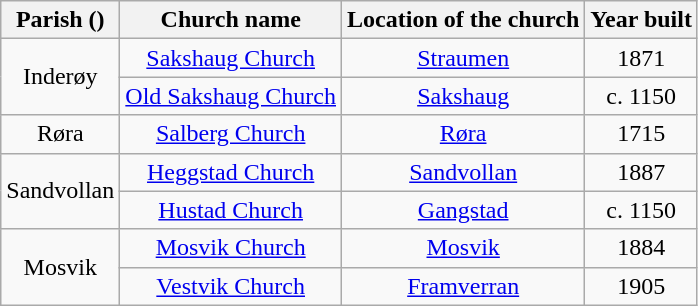<table class=wikitable style="text-align:center">
<tr>
<th>Parish ()</th>
<th>Church name</th>
<th>Location of the church</th>
<th>Year built</th>
</tr>
<tr>
<td rowspan=2>Inderøy</td>
<td><a href='#'>Sakshaug Church</a></td>
<td><a href='#'>Straumen</a></td>
<td>1871</td>
</tr>
<tr>
<td><a href='#'>Old Sakshaug Church</a></td>
<td><a href='#'>Sakshaug</a></td>
<td>c. 1150</td>
</tr>
<tr>
<td>Røra</td>
<td><a href='#'>Salberg Church</a></td>
<td><a href='#'>Røra</a></td>
<td>1715</td>
</tr>
<tr>
<td rowspan=2>Sandvollan</td>
<td><a href='#'>Heggstad Church</a></td>
<td><a href='#'>Sandvollan</a></td>
<td>1887</td>
</tr>
<tr>
<td><a href='#'>Hustad Church</a></td>
<td><a href='#'>Gangstad</a></td>
<td>c. 1150</td>
</tr>
<tr>
<td rowspan=2>Mosvik</td>
<td><a href='#'>Mosvik Church</a></td>
<td><a href='#'>Mosvik</a></td>
<td>1884</td>
</tr>
<tr>
<td><a href='#'>Vestvik Church</a></td>
<td><a href='#'>Framverran</a></td>
<td>1905</td>
</tr>
</table>
